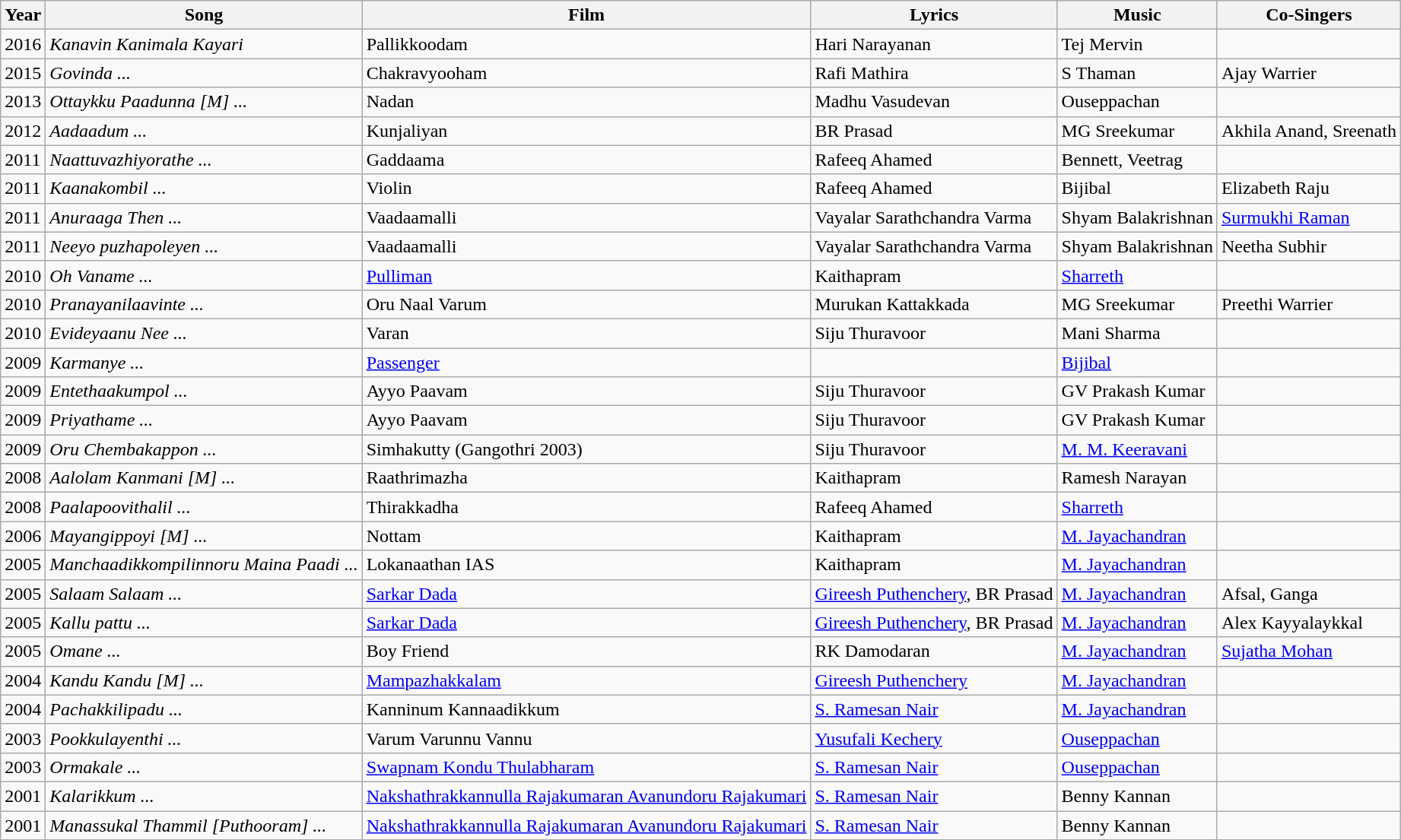<table class = "sortable wikitable">
<tr>
<th>Year</th>
<th>Song</th>
<th>Film</th>
<th>Lyrics</th>
<th>Music</th>
<th>Co-Singers</th>
</tr>
<tr>
<td rowspan="1">2016</td>
<td><em>Kanavin Kanimala Kayari</em></td>
<td>Pallikkoodam</td>
<td>Hari Narayanan</td>
<td>Tej Mervin</td>
</tr>
<tr>
<td rowspan="1">2015</td>
<td><em>Govinda ...</em></td>
<td>Chakravyooham</td>
<td>Rafi Mathira</td>
<td>S Thaman</td>
<td>Ajay Warrier</td>
</tr>
<tr>
<td rowspan="1">2013</td>
<td><em>Ottaykku Paadunna [M] ...</em></td>
<td>Nadan</td>
<td>Madhu Vasudevan</td>
<td>Ouseppachan</td>
<td></td>
</tr>
<tr>
<td rowspan="1">2012</td>
<td><em>Aadaadum ...</em></td>
<td>Kunjaliyan</td>
<td>BR Prasad</td>
<td>MG Sreekumar</td>
<td>Akhila Anand, Sreenath</td>
</tr>
<tr>
<td rowspan="1">2011</td>
<td><em>Naattuvazhiyorathe ...</em></td>
<td>Gaddaama</td>
<td>Rafeeq Ahamed</td>
<td>Bennett, Veetrag</td>
<td></td>
</tr>
<tr>
<td rowspan="1">2011</td>
<td><em>Kaanakombil ...</em></td>
<td>Violin</td>
<td>Rafeeq Ahamed</td>
<td>Bijibal</td>
<td>Elizabeth Raju</td>
</tr>
<tr>
<td rowspan="1">2011</td>
<td><em>Anuraaga Then ...</em></td>
<td>Vaadaamalli</td>
<td>Vayalar Sarathchandra Varma</td>
<td>Shyam Balakrishnan</td>
<td><a href='#'>Surmukhi Raman</a></td>
</tr>
<tr>
<td rowspan="1">2011</td>
<td><em>Neeyo puzhapoleyen ...</em></td>
<td>Vaadaamalli</td>
<td>Vayalar Sarathchandra Varma</td>
<td>Shyam Balakrishnan</td>
<td>Neetha Subhir</td>
</tr>
<tr>
<td rowspan="1">2010</td>
<td><em>Oh Vaname ...</em></td>
<td><a href='#'>Pulliman</a></td>
<td>Kaithapram</td>
<td><a href='#'>Sharreth</a></td>
<td></td>
</tr>
<tr>
<td rowspan="1">2010</td>
<td><em>Pranayanilaavinte ...</em></td>
<td>Oru Naal Varum</td>
<td>Murukan Kattakkada</td>
<td>MG Sreekumar</td>
<td>Preethi Warrier</td>
</tr>
<tr>
<td rowspan="1">2010</td>
<td><em>Evideyaanu Nee ...</em></td>
<td>Varan</td>
<td>Siju Thuravoor</td>
<td>Mani Sharma</td>
<td></td>
</tr>
<tr>
<td rowspan="1">2009</td>
<td><em>Karmanye ...</em></td>
<td><a href='#'>Passenger</a></td>
<td></td>
<td><a href='#'>Bijibal</a></td>
<td></td>
</tr>
<tr>
<td rowspan="1">2009</td>
<td><em>Entethaakumpol ...</em></td>
<td>Ayyo Paavam</td>
<td>Siju Thuravoor</td>
<td>GV Prakash Kumar</td>
<td></td>
</tr>
<tr>
<td rowspan="1">2009</td>
<td><em>Priyathame ...</em></td>
<td>Ayyo Paavam</td>
<td>Siju Thuravoor</td>
<td>GV Prakash Kumar</td>
<td></td>
</tr>
<tr>
<td rowspan="1">2009</td>
<td><em>Oru Chembakappon ...</em></td>
<td>Simhakutty (Gangothri 2003)</td>
<td>Siju Thuravoor</td>
<td><a href='#'>M. M. Keeravani</a></td>
<td></td>
</tr>
<tr>
<td rowspan="1">2008</td>
<td><em>Aalolam Kanmani [M] ...</em></td>
<td>Raathrimazha</td>
<td>Kaithapram</td>
<td>Ramesh Narayan</td>
<td></td>
</tr>
<tr>
<td rowspan="1">2008</td>
<td><em>Paalapoovithalil ...</em></td>
<td>Thirakkadha</td>
<td>Rafeeq Ahamed</td>
<td><a href='#'>Sharreth</a></td>
<td></td>
</tr>
<tr>
<td rowspan="1">2006</td>
<td><em>Mayangippoyi [M] ...</em></td>
<td>Nottam</td>
<td>Kaithapram</td>
<td><a href='#'>M. Jayachandran</a></td>
<td></td>
</tr>
<tr>
<td rowspan="1">2005</td>
<td><em>Manchaadikkompilinnoru Maina Paadi ...</em></td>
<td>Lokanaathan IAS</td>
<td>Kaithapram</td>
<td><a href='#'>M. Jayachandran</a></td>
<td></td>
</tr>
<tr>
<td rowspan="1">2005</td>
<td><em>Salaam Salaam ...</em></td>
<td><a href='#'>Sarkar Dada</a></td>
<td><a href='#'>Gireesh Puthenchery</a>, BR Prasad</td>
<td><a href='#'>M. Jayachandran</a></td>
<td>Afsal, Ganga</td>
</tr>
<tr>
<td rowspan="1">2005</td>
<td><em>Kallu pattu ...</em></td>
<td><a href='#'>Sarkar Dada</a></td>
<td><a href='#'>Gireesh Puthenchery</a>, BR Prasad</td>
<td><a href='#'>M. Jayachandran</a></td>
<td>Alex Kayyalaykkal</td>
</tr>
<tr>
<td rowspan="1">2005</td>
<td><em>Omane ...</em></td>
<td>Boy Friend</td>
<td>RK Damodaran</td>
<td><a href='#'>M. Jayachandran</a></td>
<td><a href='#'>Sujatha Mohan</a></td>
</tr>
<tr>
<td rowspan="1">2004</td>
<td><em>Kandu Kandu [M] ...</em></td>
<td><a href='#'>Mampazhakkalam</a></td>
<td><a href='#'>Gireesh Puthenchery</a></td>
<td><a href='#'>M. Jayachandran</a></td>
<td></td>
</tr>
<tr>
<td rowspan="1">2004</td>
<td><em>Pachakkilipadu ...</em></td>
<td>Kanninum Kannaadikkum</td>
<td><a href='#'>S. Ramesan Nair</a></td>
<td><a href='#'>M. Jayachandran</a></td>
<td></td>
</tr>
<tr>
<td rowspan="1">2003</td>
<td><em>Pookkulayenthi ...</em></td>
<td>Varum Varunnu Vannu</td>
<td><a href='#'>Yusufali Kechery</a></td>
<td><a href='#'>Ouseppachan</a></td>
<td></td>
</tr>
<tr>
<td rowspan="1">2003</td>
<td><em>Ormakale ...</em></td>
<td><a href='#'>Swapnam Kondu Thulabharam</a></td>
<td><a href='#'>S. Ramesan Nair</a></td>
<td><a href='#'>Ouseppachan</a></td>
<td></td>
</tr>
<tr>
<td rowspan="1">2001</td>
<td><em>Kalarikkum ...</em></td>
<td><a href='#'>Nakshathrakkannulla Rajakumaran Avanundoru Rajakumari</a></td>
<td><a href='#'>S. Ramesan Nair</a></td>
<td>Benny Kannan</td>
<td></td>
</tr>
<tr>
<td rowspan="1">2001</td>
<td><em>Manassukal Thammil [Puthooram] ...</em></td>
<td><a href='#'>Nakshathrakkannulla Rajakumaran Avanundoru Rajakumari</a></td>
<td><a href='#'>S. Ramesan Nair</a></td>
<td>Benny Kannan</td>
<td></td>
</tr>
</table>
